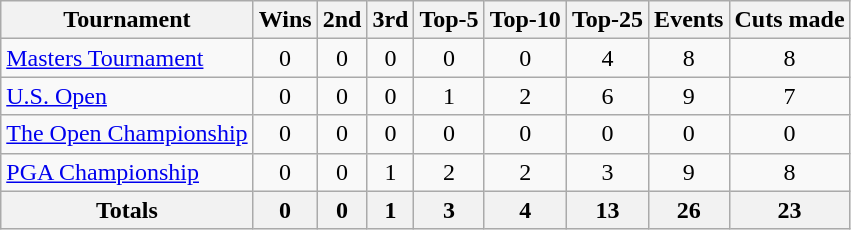<table class=wikitable style=text-align:center>
<tr>
<th>Tournament</th>
<th>Wins</th>
<th>2nd</th>
<th>3rd</th>
<th>Top-5</th>
<th>Top-10</th>
<th>Top-25</th>
<th>Events</th>
<th>Cuts made</th>
</tr>
<tr>
<td align=left><a href='#'>Masters Tournament</a></td>
<td>0</td>
<td>0</td>
<td>0</td>
<td>0</td>
<td>0</td>
<td>4</td>
<td>8</td>
<td>8</td>
</tr>
<tr>
<td align=left><a href='#'>U.S. Open</a></td>
<td>0</td>
<td>0</td>
<td>0</td>
<td>1</td>
<td>2</td>
<td>6</td>
<td>9</td>
<td>7</td>
</tr>
<tr>
<td align=left><a href='#'>The Open Championship</a></td>
<td>0</td>
<td>0</td>
<td>0</td>
<td>0</td>
<td>0</td>
<td>0</td>
<td>0</td>
<td>0</td>
</tr>
<tr>
<td align=left><a href='#'>PGA Championship</a></td>
<td>0</td>
<td>0</td>
<td>1</td>
<td>2</td>
<td>2</td>
<td>3</td>
<td>9</td>
<td>8</td>
</tr>
<tr>
<th>Totals</th>
<th>0</th>
<th>0</th>
<th>1</th>
<th>3</th>
<th>4</th>
<th>13</th>
<th>26</th>
<th>23</th>
</tr>
</table>
